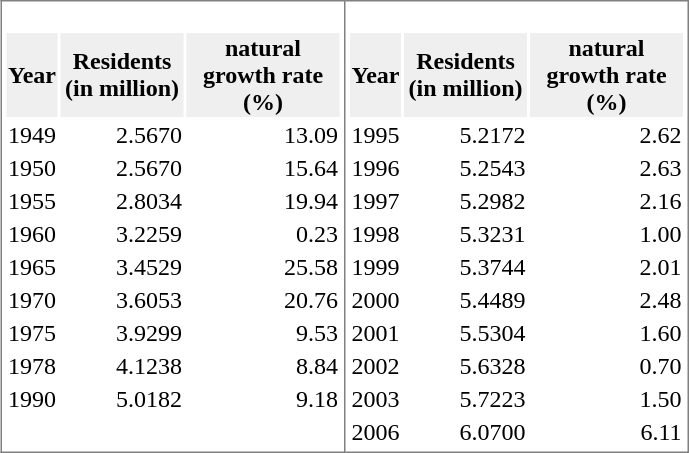<table border="1" align=right; style="float:right; margin: 1em;border-collapse:collapse;">
<tr>
<td valign="top"><br><table>
<tr>
<th style="background:#efefef;">Year</th>
<th style="background:#efefef; width:80px;">Residents (in million)</th>
<th style="background:#efefef; width:100px;">natural growth rate (%)</th>
</tr>
<tr>
<td>1949</td>
<td style="text-align:right;">2.5670</td>
<td style="text-align:right;">13.09</td>
</tr>
<tr>
<td>1950</td>
<td style="text-align:right;">2.5670</td>
<td style="text-align:right;">15.64</td>
</tr>
<tr>
<td>1955</td>
<td style="text-align:right;">2.8034</td>
<td style="text-align:right;">19.94</td>
</tr>
<tr>
<td>1960</td>
<td style="text-align:right;">3.2259</td>
<td style="text-align:right;">0.23</td>
</tr>
<tr>
<td>1965</td>
<td style="text-align:right;">3.4529</td>
<td style="text-align:right;">25.58</td>
</tr>
<tr>
<td>1970</td>
<td style="text-align:right;">3.6053</td>
<td style="text-align:right;">20.76</td>
</tr>
<tr>
<td>1975</td>
<td style="text-align:right;">3.9299</td>
<td style="text-align:right;">9.53</td>
</tr>
<tr>
<td>1978</td>
<td style="text-align:right;">4.1238</td>
<td style="text-align:right;">8.84</td>
</tr>
<tr>
<td>1990</td>
<td style="text-align:right;">5.0182</td>
<td style="text-align:right;">9.18</td>
</tr>
</table>
</td>
<td valign="top"><br><table>
<tr>
<th style="background:#efefef;">Year</th>
<th style="background:#efefef; width:80px;">Residents (in million)</th>
<th style="background:#efefef; width:100px;">natural growth rate (%)</th>
</tr>
<tr>
<td>1995</td>
<td style="text-align:right;">5.2172</td>
<td style="text-align:right;">2.62</td>
</tr>
<tr>
<td>1996</td>
<td style="text-align:right;">5.2543</td>
<td style="text-align:right;">2.63</td>
</tr>
<tr>
<td>1997</td>
<td style="text-align:right;">5.2982</td>
<td style="text-align:right;">2.16</td>
</tr>
<tr>
<td>1998</td>
<td style="text-align:right;">5.3231</td>
<td style="text-align:right;">1.00</td>
</tr>
<tr>
<td>1999</td>
<td style="text-align:right;">5.3744</td>
<td style="text-align:right;">2.01</td>
</tr>
<tr>
<td>2000</td>
<td style="text-align:right;">5.4489</td>
<td style="text-align:right;">2.48</td>
</tr>
<tr>
<td>2001</td>
<td style="text-align:right;">5.5304</td>
<td style="text-align:right;">1.60</td>
</tr>
<tr>
<td>2002</td>
<td style="text-align:right;">5.6328</td>
<td style="text-align:right;">0.70</td>
</tr>
<tr>
<td>2003</td>
<td style="text-align:right;">5.7223</td>
<td style="text-align:right;">1.50</td>
</tr>
<tr>
<td>2006</td>
<td style="text-align:right;">6.0700</td>
<td style="text-align:right;">6.11</td>
</tr>
</table>
</td>
</tr>
</table>
